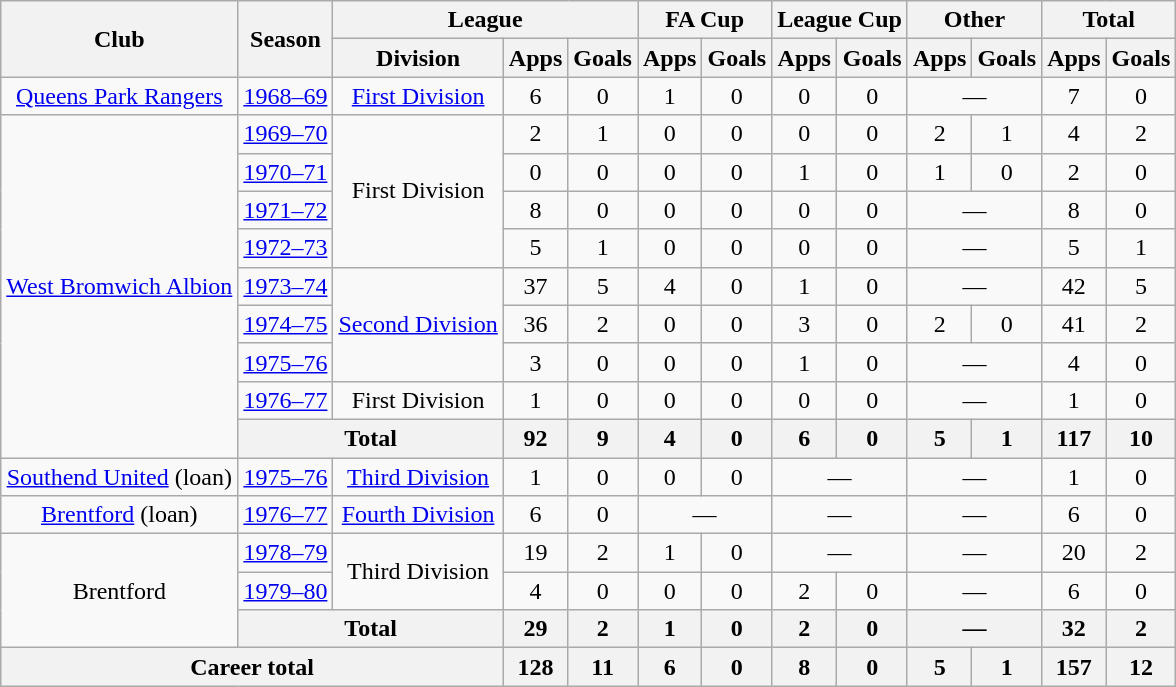<table class="wikitable" style="text-align: center;">
<tr>
<th rowspan="2">Club</th>
<th rowspan="2">Season</th>
<th colspan="3">League</th>
<th colspan="2">FA Cup</th>
<th colspan="2">League Cup</th>
<th colspan="2">Other</th>
<th colspan="2">Total</th>
</tr>
<tr>
<th>Division</th>
<th>Apps</th>
<th>Goals</th>
<th>Apps</th>
<th>Goals</th>
<th>Apps</th>
<th>Goals</th>
<th>Apps</th>
<th>Goals</th>
<th>Apps</th>
<th>Goals</th>
</tr>
<tr>
<td><a href='#'>Queens Park Rangers</a></td>
<td><a href='#'>1968–69</a></td>
<td><a href='#'>First Division</a></td>
<td>6</td>
<td>0</td>
<td>1</td>
<td>0</td>
<td>0</td>
<td>0</td>
<td colspan="2">—</td>
<td>7</td>
<td>0</td>
</tr>
<tr>
<td rowspan="9"><a href='#'>West Bromwich Albion</a></td>
<td><a href='#'>1969–70</a></td>
<td rowspan="4">First Division</td>
<td>2</td>
<td>1</td>
<td>0</td>
<td>0</td>
<td>0</td>
<td>0</td>
<td>2</td>
<td>1</td>
<td>4</td>
<td>2</td>
</tr>
<tr>
<td><a href='#'>1970–71</a></td>
<td>0</td>
<td>0</td>
<td>0</td>
<td>0</td>
<td>1</td>
<td>0</td>
<td>1</td>
<td>0</td>
<td>2</td>
<td>0</td>
</tr>
<tr>
<td><a href='#'>1971–72</a></td>
<td>8</td>
<td>0</td>
<td>0</td>
<td>0</td>
<td>0</td>
<td>0</td>
<td colspan="2">—</td>
<td>8</td>
<td>0</td>
</tr>
<tr>
<td><a href='#'>1972–73</a></td>
<td>5</td>
<td>1</td>
<td>0</td>
<td>0</td>
<td>0</td>
<td>0</td>
<td colspan="2">—</td>
<td>5</td>
<td>1</td>
</tr>
<tr>
<td><a href='#'>1973–74</a></td>
<td rowspan="3"><a href='#'>Second Division</a></td>
<td>37</td>
<td>5</td>
<td>4</td>
<td>0</td>
<td>1</td>
<td>0</td>
<td colspan="2">—</td>
<td>42</td>
<td>5</td>
</tr>
<tr>
<td><a href='#'>1974–75</a></td>
<td>36</td>
<td>2</td>
<td>0</td>
<td>0</td>
<td>3</td>
<td>0</td>
<td>2</td>
<td>0</td>
<td>41</td>
<td>2</td>
</tr>
<tr>
<td><a href='#'>1975–76</a></td>
<td>3</td>
<td>0</td>
<td>0</td>
<td>0</td>
<td>1</td>
<td>0</td>
<td colspan="2">—</td>
<td>4</td>
<td>0</td>
</tr>
<tr>
<td><a href='#'>1976–77</a></td>
<td>First Division</td>
<td>1</td>
<td>0</td>
<td>0</td>
<td>0</td>
<td>0</td>
<td>0</td>
<td colspan="2">—</td>
<td>1</td>
<td>0</td>
</tr>
<tr>
<th colspan="2">Total</th>
<th>92</th>
<th>9</th>
<th>4</th>
<th>0</th>
<th>6</th>
<th>0</th>
<th>5</th>
<th>1</th>
<th>117</th>
<th>10</th>
</tr>
<tr>
<td><a href='#'>Southend United</a> (loan)</td>
<td><a href='#'>1975–76</a></td>
<td><a href='#'>Third Division</a></td>
<td>1</td>
<td>0</td>
<td>0</td>
<td>0</td>
<td colspan="2">—</td>
<td colspan="2">—</td>
<td>1</td>
<td>0</td>
</tr>
<tr>
<td><a href='#'>Brentford</a> (loan)</td>
<td><a href='#'>1976–77</a></td>
<td><a href='#'>Fourth Division</a></td>
<td>6</td>
<td>0</td>
<td colspan="2">—</td>
<td colspan="2">—</td>
<td colspan="2">—</td>
<td>6</td>
<td>0</td>
</tr>
<tr>
<td rowspan="3">Brentford</td>
<td><a href='#'>1978–79</a></td>
<td rowspan="2">Third Division</td>
<td>19</td>
<td>2</td>
<td>1</td>
<td>0</td>
<td colspan="2">—</td>
<td colspan="2">—</td>
<td>20</td>
<td>2</td>
</tr>
<tr>
<td><a href='#'>1979–80</a></td>
<td>4</td>
<td>0</td>
<td>0</td>
<td>0</td>
<td>2</td>
<td>0</td>
<td colspan="2">—</td>
<td>6</td>
<td>0</td>
</tr>
<tr>
<th colspan="2">Total</th>
<th>29</th>
<th>2</th>
<th>1</th>
<th>0</th>
<th>2</th>
<th>0</th>
<th colspan="2">—</th>
<th>32</th>
<th>2</th>
</tr>
<tr>
<th colspan="3">Career total</th>
<th>128</th>
<th>11</th>
<th>6</th>
<th>0</th>
<th>8</th>
<th>0</th>
<th>5</th>
<th>1</th>
<th>157</th>
<th>12</th>
</tr>
</table>
